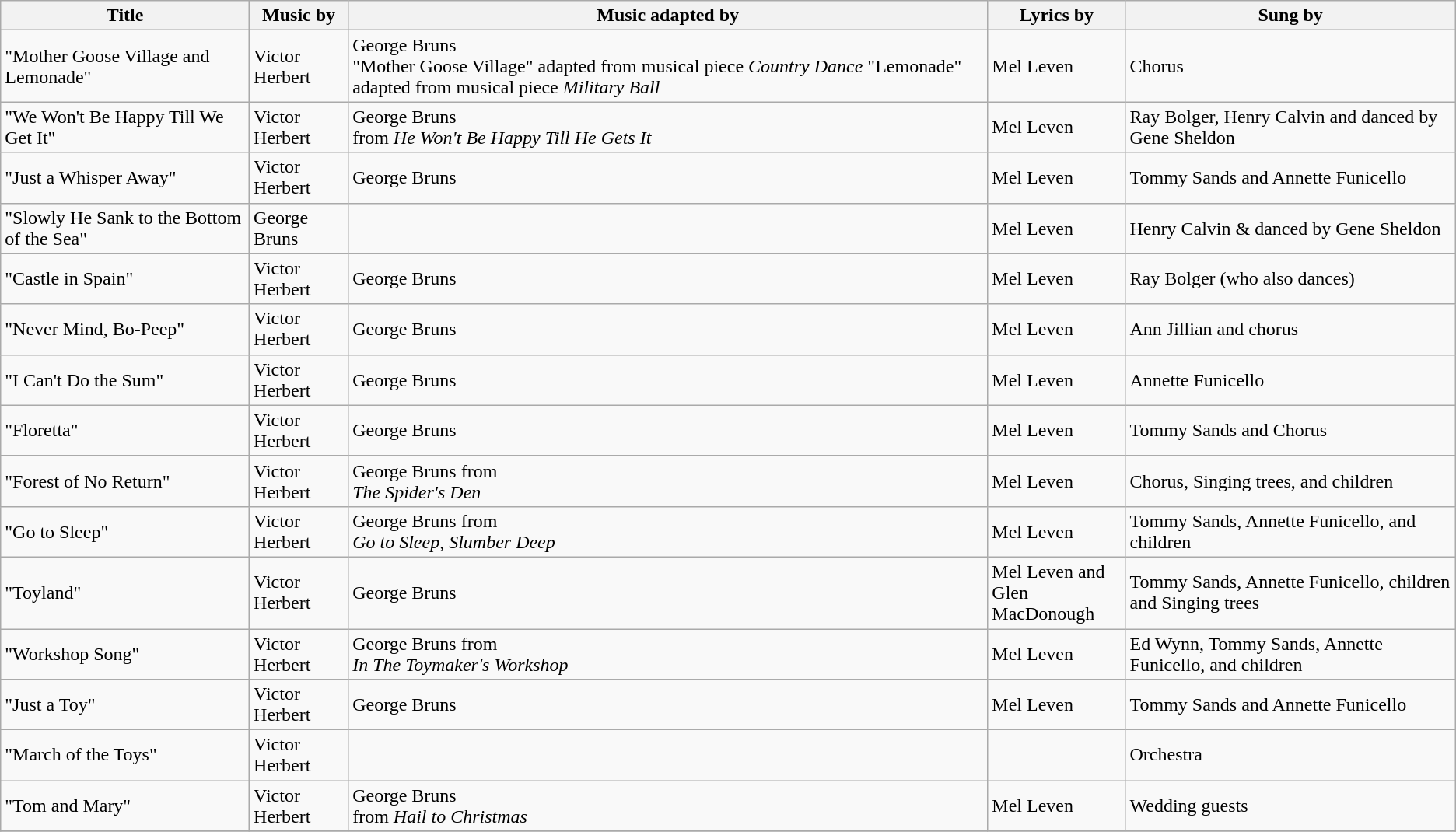<table class=wikitable>
<tr>
<th>Title</th>
<th>Music by</th>
<th>Music adapted by</th>
<th>Lyrics by</th>
<th>Sung by</th>
</tr>
<tr>
<td>"Mother Goose Village and Lemonade"</td>
<td>Victor Herbert</td>
<td>George Bruns<br>"Mother Goose Village" adapted from musical piece <em>Country Dance</em> "Lemonade" adapted from musical piece <em>Military Ball</em></td>
<td>Mel Leven</td>
<td>Chorus</td>
</tr>
<tr>
<td>"We Won't Be Happy Till We Get It"</td>
<td>Victor Herbert</td>
<td>George Bruns<br> from <em>He Won't Be Happy Till He Gets It</em></td>
<td>Mel Leven</td>
<td>Ray Bolger, Henry Calvin and danced by Gene Sheldon</td>
</tr>
<tr>
<td>"Just a Whisper Away"</td>
<td>Victor Herbert</td>
<td>George Bruns</td>
<td>Mel Leven</td>
<td>Tommy Sands and Annette Funicello</td>
</tr>
<tr>
<td>"Slowly He Sank to the Bottom of the Sea"</td>
<td>George Bruns</td>
<td></td>
<td>Mel Leven</td>
<td>Henry Calvin & danced by Gene Sheldon</td>
</tr>
<tr>
<td>"Castle in Spain"</td>
<td>Victor Herbert</td>
<td>George Bruns</td>
<td>Mel Leven</td>
<td>Ray Bolger (who also dances)</td>
</tr>
<tr>
<td>"Never Mind, Bo-Peep"</td>
<td>Victor Herbert</td>
<td>George Bruns</td>
<td>Mel Leven</td>
<td>Ann Jillian and chorus</td>
</tr>
<tr>
<td>"I Can't Do the Sum"</td>
<td>Victor Herbert</td>
<td>George Bruns</td>
<td>Mel Leven</td>
<td>Annette Funicello</td>
</tr>
<tr>
<td>"Floretta"</td>
<td>Victor Herbert</td>
<td>George Bruns</td>
<td>Mel Leven</td>
<td>Tommy Sands and Chorus</td>
</tr>
<tr>
<td>"Forest of No Return"</td>
<td>Victor Herbert</td>
<td>George Bruns from<br><em>The Spider's Den</em></td>
<td>Mel Leven</td>
<td>Chorus, Singing trees, and children</td>
</tr>
<tr>
<td>"Go to Sleep"</td>
<td>Victor Herbert</td>
<td>George Bruns from<br><em>Go to Sleep, Slumber Deep</em></td>
<td>Mel Leven</td>
<td>Tommy Sands, Annette Funicello, and children</td>
</tr>
<tr>
<td>"Toyland"</td>
<td>Victor Herbert</td>
<td>George Bruns</td>
<td>Mel Leven and<br>Glen MacDonough</td>
<td>Tommy Sands, Annette Funicello, children and Singing trees</td>
</tr>
<tr>
<td>"Workshop Song"</td>
<td>Victor Herbert</td>
<td>George Bruns from<br><em>In The Toymaker's Workshop</em></td>
<td>Mel Leven</td>
<td>Ed Wynn, Tommy Sands, Annette Funicello, and children</td>
</tr>
<tr>
<td>"Just a Toy"</td>
<td>Victor Herbert</td>
<td>George Bruns</td>
<td>Mel Leven</td>
<td>Tommy Sands and Annette Funicello</td>
</tr>
<tr>
<td>"March of the Toys"</td>
<td>Victor Herbert</td>
<td></td>
<td></td>
<td>Orchestra</td>
</tr>
<tr>
<td>"Tom and Mary"</td>
<td>Victor Herbert</td>
<td>George Bruns<br>from <em>Hail to Christmas</em></td>
<td>Mel Leven</td>
<td>Wedding guests</td>
</tr>
<tr>
</tr>
</table>
